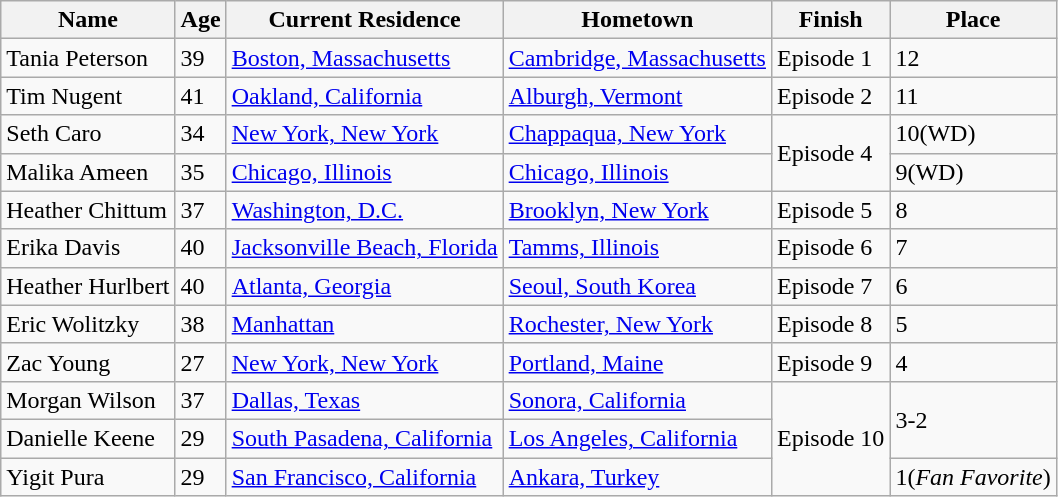<table class="wikitable sortable">
<tr>
<th>Name</th>
<th>Age</th>
<th>Current Residence</th>
<th>Hometown</th>
<th>Finish</th>
<th>Place</th>
</tr>
<tr>
<td>Tania Peterson</td>
<td>39</td>
<td><a href='#'>Boston, Massachusetts</a></td>
<td><a href='#'>Cambridge, Massachusetts</a></td>
<td>Episode 1</td>
<td>12</td>
</tr>
<tr>
<td>Tim Nugent</td>
<td>41</td>
<td><a href='#'>Oakland, California</a></td>
<td><a href='#'>Alburgh, Vermont</a></td>
<td>Episode 2</td>
<td>11</td>
</tr>
<tr>
<td>Seth Caro</td>
<td>34</td>
<td><a href='#'>New York, New York</a></td>
<td><a href='#'>Chappaqua, New York</a></td>
<td rowspan=2>Episode 4</td>
<td>10(WD)</td>
</tr>
<tr>
<td>Malika Ameen</td>
<td>35</td>
<td><a href='#'>Chicago, Illinois</a></td>
<td><a href='#'>Chicago, Illinois</a></td>
<td>9(WD)</td>
</tr>
<tr>
<td>Heather Chittum</td>
<td>37</td>
<td><a href='#'>Washington, D.C.</a></td>
<td><a href='#'>Brooklyn, New York</a></td>
<td>Episode 5</td>
<td>8</td>
</tr>
<tr>
<td>Erika Davis</td>
<td>40</td>
<td><a href='#'>Jacksonville Beach, Florida</a></td>
<td><a href='#'>Tamms, Illinois</a></td>
<td>Episode 6</td>
<td>7</td>
</tr>
<tr>
<td>Heather Hurlbert</td>
<td>40</td>
<td><a href='#'>Atlanta, Georgia</a></td>
<td><a href='#'>Seoul, South Korea</a></td>
<td>Episode 7</td>
<td>6</td>
</tr>
<tr>
<td>Eric Wolitzky</td>
<td>38</td>
<td><a href='#'>Manhattan</a></td>
<td><a href='#'>Rochester, New York</a></td>
<td>Episode 8</td>
<td>5</td>
</tr>
<tr>
<td>Zac Young</td>
<td>27</td>
<td><a href='#'>New York, New York</a></td>
<td><a href='#'>Portland, Maine</a></td>
<td>Episode 9</td>
<td>4</td>
</tr>
<tr>
<td>Morgan Wilson</td>
<td>37</td>
<td><a href='#'>Dallas, Texas</a></td>
<td><a href='#'>Sonora, California</a></td>
<td rowspan=3>Episode 10</td>
<td rowspan=2>3-2</td>
</tr>
<tr>
<td>Danielle Keene</td>
<td>29</td>
<td><a href='#'>South Pasadena, California</a></td>
<td><a href='#'>Los Angeles, California</a></td>
</tr>
<tr>
<td>Yigit Pura</td>
<td>29</td>
<td><a href='#'>San Francisco, California</a></td>
<td><a href='#'>Ankara, Turkey</a></td>
<td>1(<em>Fan Favorite</em>)</td>
</tr>
</table>
